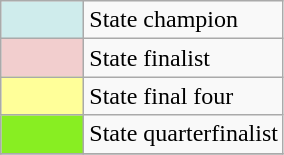<table class="wikitable">
<tr>
<td style="background:#cfecec; width:3em;"></td>
<td>State champion</td>
</tr>
<tr>
<td style="background:#f2cece; width:3em;"></td>
<td>State finalist</td>
</tr>
<tr>
<td style="background:#ff9; width:3em;"></td>
<td>State final four</td>
</tr>
<tr>
<td style="background:#88ee22; width:3em;"></td>
<td>State quarterfinalist</td>
</tr>
<tr>
</tr>
</table>
